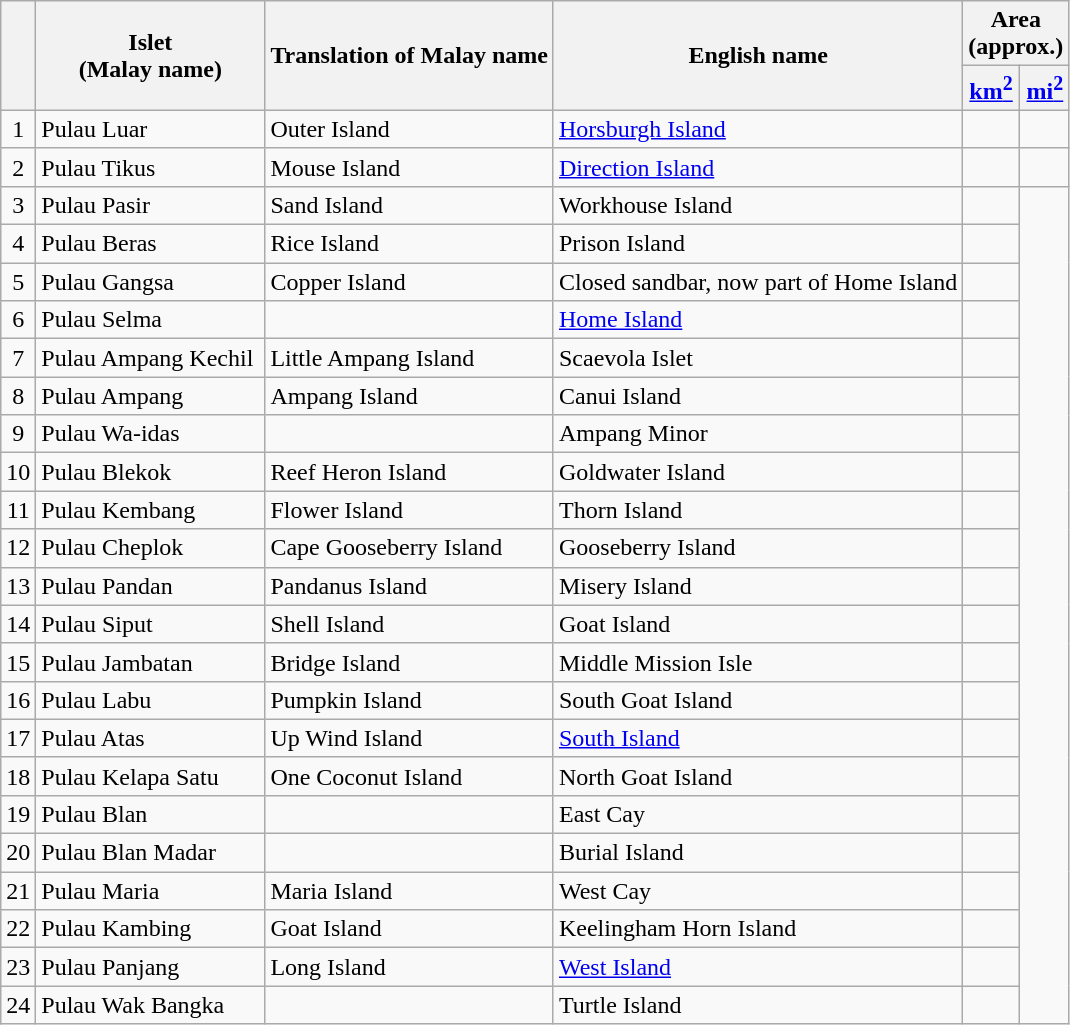<table class="wikitable sortable">
<tr>
<th rowspan=2></th>
<th rowspan=2>Islet<br>(Malay name)</th>
<th rowspan=2>Translation of Malay name</th>
<th rowspan=2>English name</th>
<th colspan=2>Area<br>(approx.)</th>
</tr>
<tr>
<th align="right"><a href='#'>km<sup>2</sup></a></th>
<th style="text-align:right;"><a href='#'>mi<sup>2</sup></a></th>
</tr>
<tr>
<td style="text-align:center;">1</td>
<td>Pulau Luar</td>
<td>Outer Island</td>
<td><a href='#'>Horsburgh Island</a></td>
<td></td>
</tr>
<tr>
<td style="text-align:center;">2</td>
<td>Pulau Tikus</td>
<td>Mouse Island</td>
<td><a href='#'>Direction Island</a></td>
<td align="right"></td>
<td align="right"></td>
</tr>
<tr>
<td style="text-align:center;">3</td>
<td>Pulau Pasir</td>
<td>Sand Island</td>
<td>Workhouse Island</td>
<td></td>
</tr>
<tr>
<td style="text-align:center;">4</td>
<td>Pulau Beras</td>
<td>Rice Island</td>
<td>Prison Island</td>
<td></td>
</tr>
<tr>
<td style="text-align:center;">5</td>
<td>Pulau Gangsa</td>
<td>Copper Island</td>
<td>Closed sandbar, now part of Home Island</td>
<td></td>
</tr>
<tr>
<td style="text-align:center;">6</td>
<td>Pulau Selma</td>
<td></td>
<td><a href='#'>Home Island</a></td>
<td></td>
</tr>
<tr>
<td style="text-align:center;">7</td>
<td>Pulau Ampang Kechil </td>
<td>Little Ampang Island</td>
<td>Scaevola Islet</td>
<td></td>
</tr>
<tr>
<td style="text-align:center;">8</td>
<td>Pulau Ampang</td>
<td>Ampang Island</td>
<td>Canui Island</td>
<td></td>
</tr>
<tr>
<td style="text-align:center;">9</td>
<td>Pulau Wa-idas</td>
<td></td>
<td>Ampang Minor</td>
<td></td>
</tr>
<tr>
<td style="text-align:center;">10</td>
<td>Pulau Blekok</td>
<td>Reef Heron Island</td>
<td>Goldwater Island</td>
<td></td>
</tr>
<tr>
<td style="text-align:center;">11</td>
<td>Pulau Kembang</td>
<td>Flower Island</td>
<td>Thorn Island</td>
<td></td>
</tr>
<tr>
<td style="text-align:center;">12</td>
<td>Pulau Cheplok</td>
<td>Cape Gooseberry Island</td>
<td>Gooseberry Island </td>
<td></td>
</tr>
<tr>
<td style="text-align:center;">13</td>
<td>Pulau Pandan</td>
<td>Pandanus Island</td>
<td>Misery Island</td>
<td></td>
</tr>
<tr>
<td style="text-align:center;">14</td>
<td>Pulau Siput</td>
<td>Shell Island</td>
<td>Goat Island</td>
<td></td>
</tr>
<tr>
<td style="text-align:center;">15</td>
<td>Pulau Jambatan</td>
<td>Bridge Island</td>
<td>Middle Mission Isle</td>
<td></td>
</tr>
<tr>
<td style="text-align:center;">16</td>
<td>Pulau Labu</td>
<td>Pumpkin Island</td>
<td>South Goat Island</td>
<td></td>
</tr>
<tr>
<td style="text-align:center;">17</td>
<td>Pulau Atas</td>
<td>Up Wind Island</td>
<td><a href='#'>South Island</a></td>
<td></td>
</tr>
<tr>
<td style="text-align:center;">18</td>
<td>Pulau Kelapa Satu</td>
<td>One Coconut Island</td>
<td>North Goat Island</td>
<td></td>
</tr>
<tr>
<td style="text-align:center;">19</td>
<td>Pulau Blan</td>
<td></td>
<td>East Cay</td>
<td></td>
</tr>
<tr>
<td style="text-align:center;">20</td>
<td>Pulau Blan Madar</td>
<td></td>
<td>Burial Island</td>
<td></td>
</tr>
<tr>
<td style="text-align:center;">21</td>
<td>Pulau Maria</td>
<td>Maria Island</td>
<td>West Cay</td>
<td></td>
</tr>
<tr>
<td style="text-align:center;">22</td>
<td>Pulau Kambing</td>
<td>Goat Island</td>
<td>Keelingham Horn Island</td>
<td></td>
</tr>
<tr>
<td style="text-align:center;">23</td>
<td>Pulau Panjang</td>
<td>Long Island</td>
<td><a href='#'>West Island</a></td>
<td></td>
</tr>
<tr>
<td style="text-align:center;">24</td>
<td>Pulau Wak Bangka</td>
<td></td>
<td>Turtle Island</td>
<td></td>
</tr>
</table>
